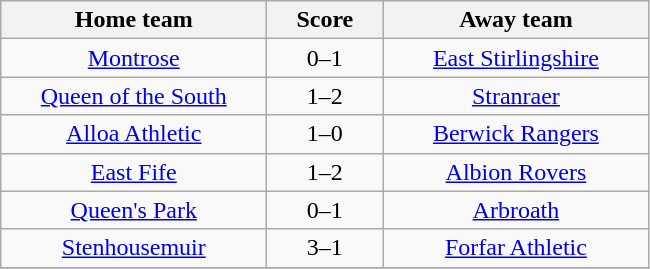<table class="wikitable" style="text-align: center">
<tr>
<th width=170>Home team</th>
<th width=70>Score</th>
<th width=170>Away team</th>
</tr>
<tr>
<td><a href='#'>Montrose</a></td>
<td>0–1</td>
<td><a href='#'>East Stirlingshire</a></td>
</tr>
<tr>
<td><a href='#'>Queen of the South</a></td>
<td>1–2</td>
<td><a href='#'>Stranraer</a></td>
</tr>
<tr>
<td><a href='#'>Alloa Athletic</a></td>
<td>1–0</td>
<td><a href='#'>Berwick Rangers</a></td>
</tr>
<tr>
<td><a href='#'>East Fife</a></td>
<td>1–2</td>
<td><a href='#'>Albion Rovers</a></td>
</tr>
<tr>
<td><a href='#'>Queen's Park</a></td>
<td>0–1</td>
<td><a href='#'>Arbroath</a></td>
</tr>
<tr>
<td><a href='#'>Stenhousemuir</a></td>
<td>3–1</td>
<td><a href='#'>Forfar Athletic</a></td>
</tr>
<tr>
</tr>
</table>
